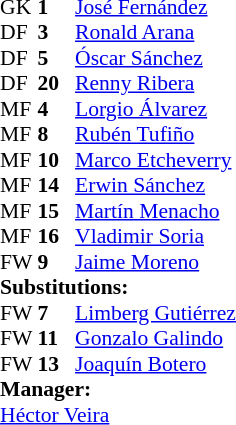<table style="font-size: 90%" cellspacing="0" cellpadding="0" align="center">
<tr>
<th width=25></th>
<th width=25></th>
</tr>
<tr>
<td>GK</td>
<td><strong>1</strong></td>
<td><a href='#'>José Fernández</a></td>
</tr>
<tr>
<td>DF</td>
<td><strong>3</strong></td>
<td><a href='#'>Ronald Arana</a></td>
</tr>
<tr>
<td>DF</td>
<td><strong>5</strong></td>
<td><a href='#'>Óscar Sánchez</a></td>
</tr>
<tr>
<td>DF</td>
<td><strong>20</strong></td>
<td><a href='#'>Renny Ribera</a></td>
</tr>
<tr>
<td>MF</td>
<td><strong>4</strong></td>
<td><a href='#'>Lorgio Álvarez</a></td>
</tr>
<tr>
<td>MF</td>
<td><strong>8</strong></td>
<td><a href='#'>Rubén Tufiño</a></td>
<td></td>
</tr>
<tr>
<td>MF</td>
<td><strong>10</strong></td>
<td><a href='#'>Marco Etcheverry</a></td>
<td></td>
<td></td>
</tr>
<tr>
<td>MF</td>
<td><strong>14</strong></td>
<td><a href='#'>Erwin Sánchez</a></td>
<td></td>
<td></td>
</tr>
<tr>
<td>MF</td>
<td><strong>15</strong></td>
<td><a href='#'>Martín Menacho</a></td>
</tr>
<tr>
<td>MF</td>
<td><strong>16</strong></td>
<td><a href='#'>Vladimir Soria</a></td>
</tr>
<tr>
<td>FW</td>
<td><strong>9</strong></td>
<td><a href='#'>Jaime Moreno</a></td>
<td></td>
<td></td>
</tr>
<tr>
<td colspan=3><strong>Substitutions:</strong></td>
</tr>
<tr>
<td>FW</td>
<td><strong>7</strong></td>
<td><a href='#'>Limberg Gutiérrez</a></td>
<td></td>
<td></td>
</tr>
<tr>
<td>FW</td>
<td><strong>11</strong></td>
<td><a href='#'>Gonzalo Galindo</a></td>
<td></td>
<td></td>
</tr>
<tr>
<td>FW</td>
<td><strong>13</strong></td>
<td><a href='#'>Joaquín Botero</a></td>
<td></td>
<td></td>
</tr>
<tr>
<td colspan=3><strong>Manager:</strong></td>
</tr>
<tr>
<td colspan="4"> <a href='#'>Héctor Veira</a></td>
</tr>
</table>
